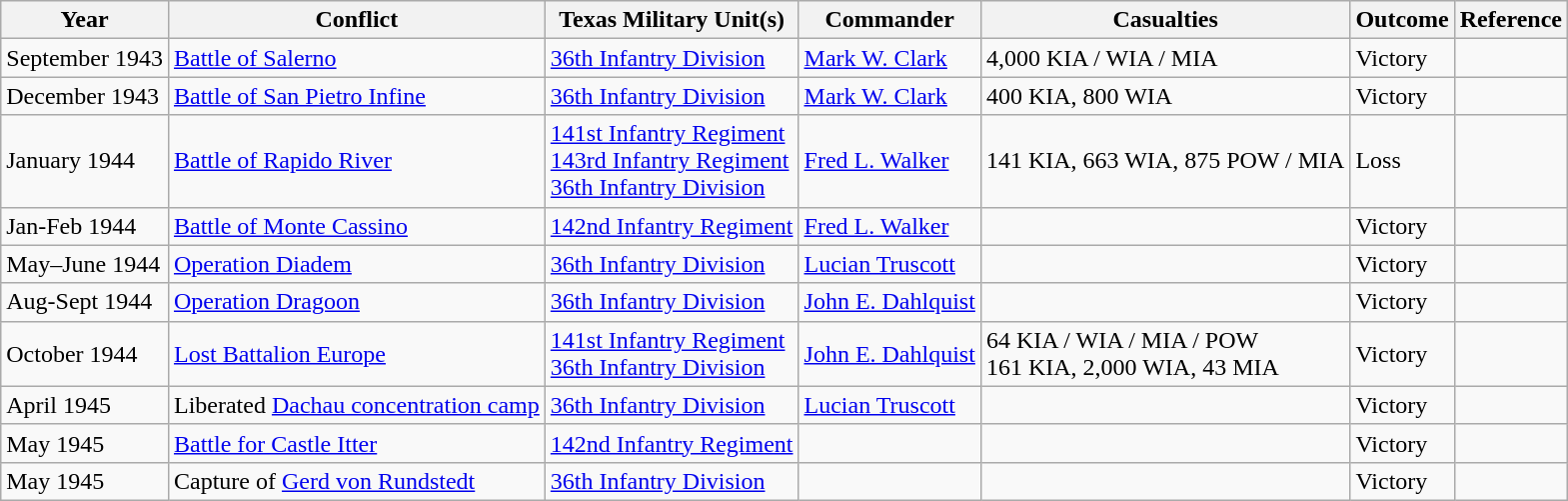<table class="wikitable">
<tr>
<th>Year</th>
<th>Conflict</th>
<th>Texas Military Unit(s)</th>
<th>Commander</th>
<th>Casualties</th>
<th>Outcome</th>
<th>Reference</th>
</tr>
<tr>
<td>September 1943</td>
<td><a href='#'>Battle of Salerno</a></td>
<td><a href='#'>36th Infantry Division</a></td>
<td><a href='#'>Mark W. Clark</a></td>
<td>4,000 KIA / WIA / MIA</td>
<td>Victory</td>
<td></td>
</tr>
<tr>
<td>December 1943</td>
<td><a href='#'>Battle of San Pietro Infine</a></td>
<td><a href='#'>36th Infantry Division</a></td>
<td><a href='#'>Mark W. Clark</a></td>
<td>400 KIA, 800 WIA</td>
<td>Victory</td>
<td></td>
</tr>
<tr>
<td>January 1944</td>
<td><a href='#'>Battle of Rapido River</a></td>
<td><a href='#'>141st Infantry Regiment</a><br><a href='#'>143rd Infantry Regiment</a><br><a href='#'>36th Infantry Division</a></td>
<td><a href='#'>Fred L. Walker</a></td>
<td>141 KIA, 663 WIA, 875 POW / MIA</td>
<td>Loss</td>
<td></td>
</tr>
<tr>
<td>Jan-Feb 1944</td>
<td><a href='#'>Battle of Monte Cassino</a></td>
<td><a href='#'>142nd Infantry Regiment</a></td>
<td><a href='#'>Fred L. Walker</a></td>
<td></td>
<td>Victory</td>
<td></td>
</tr>
<tr>
<td>May–June 1944</td>
<td><a href='#'>Operation Diadem</a></td>
<td><a href='#'>36th Infantry Division</a></td>
<td><a href='#'>Lucian Truscott</a></td>
<td></td>
<td>Victory</td>
<td></td>
</tr>
<tr>
<td>Aug-Sept 1944</td>
<td><a href='#'>Operation Dragoon</a></td>
<td><a href='#'>36th Infantry Division</a></td>
<td><a href='#'>John E. Dahlquist</a></td>
<td></td>
<td>Victory</td>
<td></td>
</tr>
<tr>
<td>October 1944</td>
<td><a href='#'>Lost Battalion Europe</a></td>
<td><a href='#'>141st Infantry Regiment</a><br><a href='#'>36th Infantry Division</a></td>
<td><a href='#'>John E. Dahlquist</a></td>
<td>64 KIA / WIA / MIA / POW<br>161 KIA, 2,000 WIA, 43 MIA</td>
<td>Victory</td>
<td></td>
</tr>
<tr>
<td>April 1945</td>
<td>Liberated <a href='#'>Dachau concentration camp</a></td>
<td><a href='#'>36th Infantry Division</a></td>
<td><a href='#'>Lucian Truscott</a></td>
<td></td>
<td>Victory</td>
<td></td>
</tr>
<tr>
<td>May 1945</td>
<td><a href='#'>Battle for Castle Itter</a></td>
<td><a href='#'>142nd Infantry Regiment</a></td>
<td></td>
<td></td>
<td>Victory</td>
<td></td>
</tr>
<tr>
<td>May 1945</td>
<td>Capture of <a href='#'>Gerd von Rundstedt</a></td>
<td><a href='#'>36th Infantry Division</a></td>
<td></td>
<td></td>
<td>Victory</td>
<td></td>
</tr>
</table>
